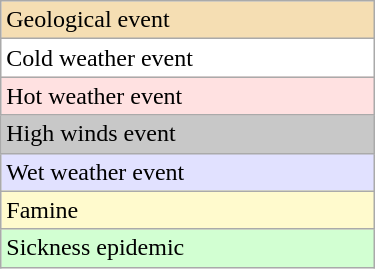<table class="wikitable" style="margin: 0 0 0.5em 1em; padding: 0.5em; border: 1px solid #ddb; width: 250px;">
<tr>
<td style="background: rgb(245,222,179)">Geological event</td>
</tr>
<tr>
<td style="background: rgb(255,255,255)">Cold weather event</td>
</tr>
<tr>
<td style="background: rgb(255,225,225)">Hot weather event</td>
</tr>
<tr>
<td style="background: rgb(200,200,200)">High winds event</td>
</tr>
<tr>
<td style="background: rgb(225,225,255)">Wet weather event</td>
</tr>
<tr>
<td style="background: rgb(255,250,205)">Famine</td>
</tr>
<tr>
<td style="background: rgb(210,255,210)">Sickness epidemic</td>
</tr>
</table>
